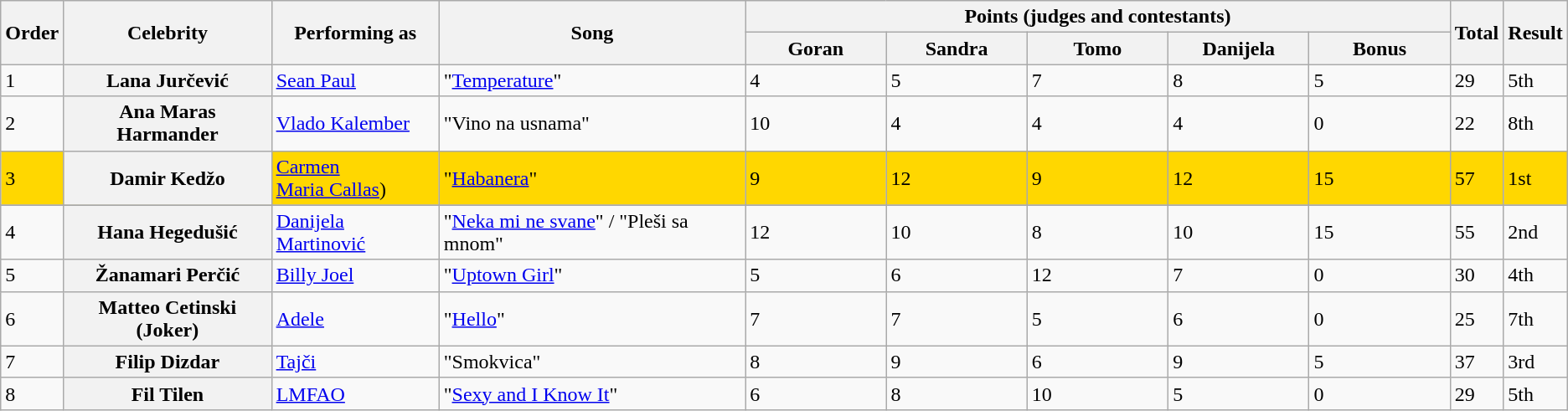<table class=wikitable>
<tr>
<th rowspan="2">Order</th>
<th rowspan="2">Celebrity</th>
<th rowspan="2">Performing as</th>
<th rowspan="2">Song</th>
<th colspan="5" style="width:50%;">Points (judges and contestants)</th>
<th rowspan="2">Total</th>
<th rowspan="2">Result</th>
</tr>
<tr>
<th style="width:9%;">Goran</th>
<th style="width:9%;">Sandra</th>
<th style="width:9%;">Tomo</th>
<th style="width:9%;">Danijela</th>
<th style="width:9%;">Bonus</th>
</tr>
<tr>
<td>1</td>
<th scope="row">Lana Jurčević</th>
<td><a href='#'>Sean Paul</a></td>
<td>"<a href='#'>Temperature</a>"</td>
<td>4</td>
<td>5</td>
<td>7</td>
<td>8</td>
<td>5</td>
<td>29</td>
<td>5th</td>
</tr>
<tr>
<td>2</td>
<th scope="row">Ana Maras Harmander</th>
<td><a href='#'>Vlado Kalember</a></td>
<td>"Vino na usnama"</td>
<td>10</td>
<td>4</td>
<td>4</td>
<td>4</td>
<td>0</td>
<td>22</td>
<td>8th</td>
</tr>
<tr style="background:gold;">
<td>3</td>
<th scope="row">Damir Kedžo</th>
<td><a href='#'>Carmen</a><br><a href='#'>Maria Callas</a>)</td>
<td>"<a href='#'>Habanera</a>"</td>
<td>9</td>
<td>12</td>
<td>9</td>
<td>12</td>
<td>15</td>
<td>57</td>
<td>1st</td>
</tr>
<tr>
</tr>
<tr>
<td>4</td>
<th scope="row">Hana Hegedušić</th>
<td><a href='#'>Danijela Martinović</a></td>
<td>"<a href='#'>Neka mi ne svane</a>" / "Pleši sa mnom"</td>
<td>12</td>
<td>10</td>
<td>8</td>
<td>10</td>
<td>15</td>
<td>55</td>
<td>2nd</td>
</tr>
<tr>
<td>5</td>
<th scope="row">Žanamari Perčić</th>
<td><a href='#'>Billy Joel</a></td>
<td>"<a href='#'>Uptown Girl</a>"</td>
<td>5</td>
<td>6</td>
<td>12</td>
<td>7</td>
<td>0</td>
<td>30</td>
<td>4th</td>
</tr>
<tr>
<td>6</td>
<th scope="row">Matteo Cetinski (Joker)</th>
<td><a href='#'>Adele</a></td>
<td>"<a href='#'>Hello</a>"</td>
<td>7</td>
<td>7</td>
<td>5</td>
<td>6</td>
<td>0</td>
<td>25</td>
<td>7th</td>
</tr>
<tr>
<td>7</td>
<th scope="row">Filip Dizdar</th>
<td><a href='#'>Tajči</a></td>
<td>"Smokvica"</td>
<td>8</td>
<td>9</td>
<td>6</td>
<td>9</td>
<td>5</td>
<td>37</td>
<td>3rd</td>
</tr>
<tr>
<td>8</td>
<th scope="row">Fil Tilen</th>
<td><a href='#'>LMFAO</a></td>
<td>"<a href='#'>Sexy and I Know It</a>"</td>
<td>6</td>
<td>8</td>
<td>10</td>
<td>5</td>
<td>0</td>
<td>29</td>
<td>5th</td>
</tr>
</table>
